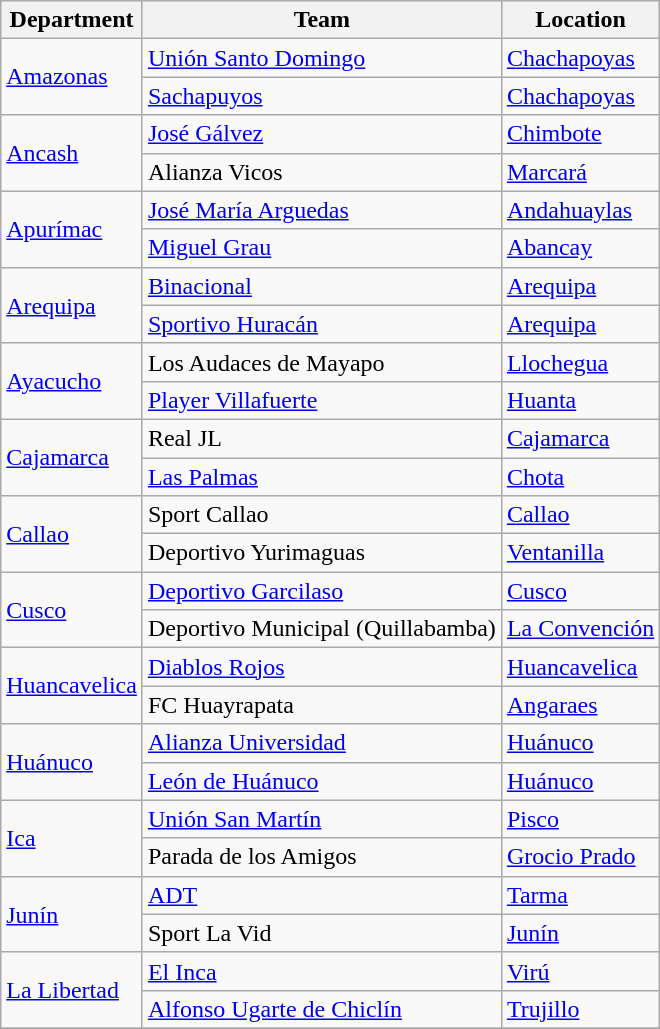<table class="wikitable">
<tr>
<th>Department</th>
<th>Team</th>
<th>Location</th>
</tr>
<tr>
<td rowspan="2"><a href='#'>Amazonas</a></td>
<td><a href='#'>Unión Santo Domingo</a></td>
<td><a href='#'>Chachapoyas</a></td>
</tr>
<tr>
<td><a href='#'>Sachapuyos</a></td>
<td><a href='#'>Chachapoyas</a></td>
</tr>
<tr>
<td rowspan="2"><a href='#'>Ancash</a></td>
<td><a href='#'>José Gálvez</a></td>
<td><a href='#'>Chimbote</a></td>
</tr>
<tr>
<td>Alianza Vicos</td>
<td><a href='#'>Marcará</a></td>
</tr>
<tr>
<td rowspan="2"><a href='#'>Apurímac</a></td>
<td><a href='#'>José María Arguedas</a></td>
<td><a href='#'>Andahuaylas</a></td>
</tr>
<tr>
<td><a href='#'>Miguel Grau</a></td>
<td><a href='#'>Abancay</a></td>
</tr>
<tr>
<td rowspan="2"><a href='#'>Arequipa</a></td>
<td><a href='#'>Binacional</a></td>
<td><a href='#'>Arequipa</a></td>
</tr>
<tr>
<td><a href='#'>Sportivo Huracán</a></td>
<td><a href='#'>Arequipa</a></td>
</tr>
<tr>
<td rowspan="2"><a href='#'>Ayacucho</a></td>
<td>Los Audaces de Mayapo</td>
<td><a href='#'>Llochegua</a></td>
</tr>
<tr>
<td><a href='#'>Player Villafuerte</a></td>
<td><a href='#'>Huanta</a></td>
</tr>
<tr>
<td rowspan="2"><a href='#'>Cajamarca</a></td>
<td>Real JL</td>
<td><a href='#'>Cajamarca</a></td>
</tr>
<tr>
<td><a href='#'>Las Palmas</a></td>
<td><a href='#'>Chota</a></td>
</tr>
<tr>
<td rowspan="2"><a href='#'>Callao</a></td>
<td>Sport Callao</td>
<td><a href='#'>Callao</a></td>
</tr>
<tr>
<td>Deportivo Yurimaguas</td>
<td><a href='#'>Ventanilla</a></td>
</tr>
<tr>
<td rowspan="2"><a href='#'>Cusco</a></td>
<td><a href='#'>Deportivo Garcilaso</a></td>
<td><a href='#'>Cusco</a></td>
</tr>
<tr>
<td>Deportivo Municipal (Quillabamba)</td>
<td><a href='#'>La Convención</a></td>
</tr>
<tr>
<td rowspan="2"><a href='#'>Huancavelica</a></td>
<td><a href='#'>Diablos Rojos</a></td>
<td><a href='#'>Huancavelica</a></td>
</tr>
<tr>
<td>FC Huayrapata</td>
<td><a href='#'>Angaraes</a></td>
</tr>
<tr>
<td rowspan="2"><a href='#'>Huánuco</a></td>
<td><a href='#'>Alianza Universidad</a></td>
<td><a href='#'>Huánuco</a></td>
</tr>
<tr>
<td><a href='#'>León de Huánuco</a></td>
<td><a href='#'>Huánuco</a></td>
</tr>
<tr>
<td rowspan="2"><a href='#'>Ica</a></td>
<td><a href='#'>Unión San Martín</a></td>
<td><a href='#'>Pisco</a></td>
</tr>
<tr>
<td>Parada de los Amigos</td>
<td><a href='#'>Grocio Prado</a></td>
</tr>
<tr>
<td rowspan="2"><a href='#'>Junín</a></td>
<td><a href='#'>ADT</a></td>
<td><a href='#'>Tarma</a></td>
</tr>
<tr>
<td>Sport La Vid</td>
<td><a href='#'>Junín</a></td>
</tr>
<tr>
<td rowspan="2"><a href='#'>La Libertad</a></td>
<td><a href='#'>El Inca</a></td>
<td><a href='#'>Virú</a></td>
</tr>
<tr>
<td><a href='#'>Alfonso Ugarte de Chiclín</a></td>
<td><a href='#'>Trujillo</a></td>
</tr>
<tr>
</tr>
</table>
